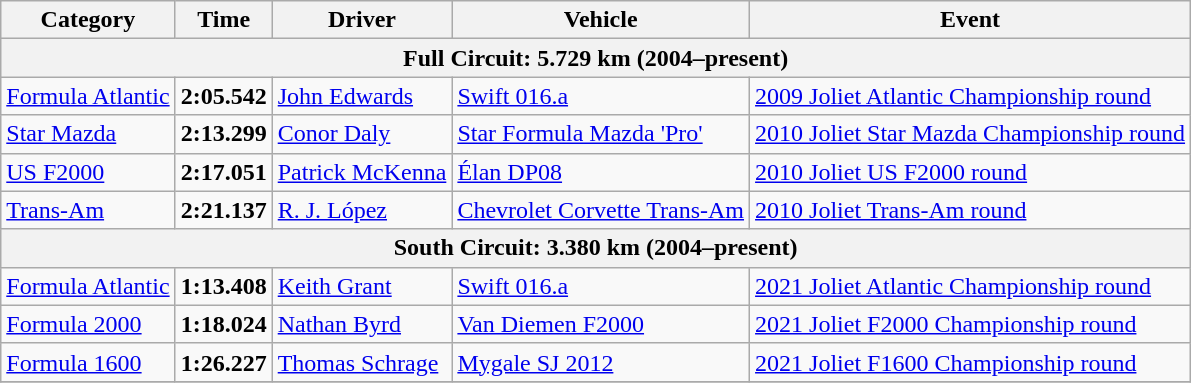<table class="wikitable">
<tr>
<th>Category</th>
<th>Time</th>
<th>Driver</th>
<th>Vehicle</th>
<th>Event</th>
</tr>
<tr>
<th colspan=5>Full Circuit: 5.729 km (2004–present)</th>
</tr>
<tr>
<td><a href='#'>Formula Atlantic</a></td>
<td><strong>2:05.542</strong></td>
<td><a href='#'>John Edwards</a></td>
<td><a href='#'>Swift 016.a</a></td>
<td><a href='#'>2009 Joliet Atlantic Championship round</a></td>
</tr>
<tr>
<td><a href='#'>Star Mazda</a></td>
<td><strong>2:13.299</strong></td>
<td><a href='#'>Conor Daly</a></td>
<td><a href='#'>Star Formula Mazda 'Pro'</a></td>
<td><a href='#'>2010 Joliet Star Mazda Championship round</a></td>
</tr>
<tr>
<td><a href='#'>US F2000</a></td>
<td><strong>2:17.051</strong></td>
<td><a href='#'>Patrick McKenna</a></td>
<td><a href='#'>Élan DP08</a></td>
<td><a href='#'>2010 Joliet US F2000 round</a></td>
</tr>
<tr>
<td><a href='#'>Trans-Am</a></td>
<td><strong>2:21.137</strong></td>
<td><a href='#'>R. J. López</a></td>
<td><a href='#'>Chevrolet Corvette Trans-Am</a></td>
<td><a href='#'>2010 Joliet Trans-Am round</a></td>
</tr>
<tr>
<th colspan=5>South Circuit: 3.380 km (2004–present)</th>
</tr>
<tr>
<td><a href='#'>Formula Atlantic</a></td>
<td><strong>1:13.408</strong></td>
<td><a href='#'>Keith Grant</a></td>
<td><a href='#'>Swift 016.a</a></td>
<td><a href='#'>2021 Joliet Atlantic Championship round</a></td>
</tr>
<tr>
<td><a href='#'>Formula 2000</a></td>
<td><strong>1:18.024</strong></td>
<td><a href='#'>Nathan Byrd</a></td>
<td><a href='#'>Van Diemen F2000</a></td>
<td><a href='#'>2021 Joliet F2000 Championship round</a></td>
</tr>
<tr>
<td><a href='#'>Formula 1600</a></td>
<td><strong>1:26.227</strong></td>
<td><a href='#'>Thomas Schrage</a></td>
<td><a href='#'>Mygale SJ 2012</a></td>
<td><a href='#'>2021 Joliet F1600 Championship round</a></td>
</tr>
<tr>
</tr>
</table>
